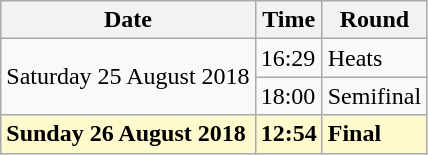<table class="wikitable">
<tr>
<th>Date</th>
<th>Time</th>
<th>Round</th>
</tr>
<tr>
<td rowspan=2>Saturday 25 August 2018</td>
<td>16:29</td>
<td>Heats</td>
</tr>
<tr>
<td>18:00</td>
<td>Semifinal</td>
</tr>
<tr>
<td style=background:lemonchiffon><strong>Sunday 26 August 2018</strong></td>
<td style=background:lemonchiffon><strong>12:54</strong></td>
<td style=background:lemonchiffon><strong>Final</strong></td>
</tr>
</table>
